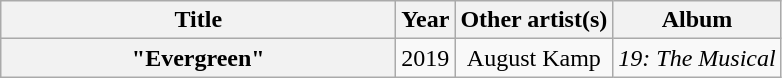<table class="wikitable plainrowheaders" style="text-align:center">
<tr>
<th scope="col" style="width:16em;">Title</th>
<th scope="col">Year</th>
<th scope="col">Other artist(s)</th>
<th scope="col">Album</th>
</tr>
<tr>
<th scope="row">"Evergreen"</th>
<td>2019</td>
<td>August Kamp</td>
<td><em>19: The Musical</em></td>
</tr>
</table>
